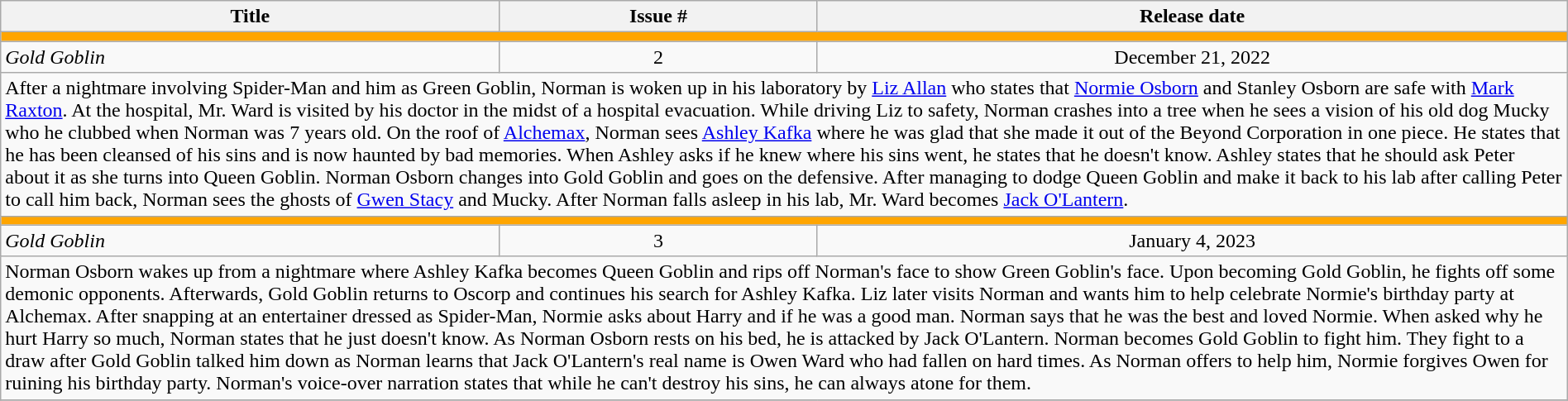<table class="wikitable" style="width:100%;">
<tr>
<th>Title</th>
<th>Issue #</th>
<th>Release date</th>
</tr>
<tr>
<td colspan="6" style="background:orange"></td>
</tr>
<tr>
<td><em>Gold Goblin</em></td>
<td style="text-align:center;">2</td>
<td style="text-align:center;">December 21, 2022</td>
</tr>
<tr>
<td colspan="6">After a nightmare involving Spider-Man and him as Green Goblin, Norman is woken up in his laboratory by <a href='#'>Liz Allan</a> who states that <a href='#'>Normie Osborn</a> and Stanley Osborn are safe with <a href='#'>Mark Raxton</a>. At the hospital, Mr. Ward is visited by his doctor in the midst of a hospital evacuation. While driving Liz to safety, Norman crashes into a tree when he sees a vision of his old dog Mucky who he clubbed when Norman was 7 years old. On the roof of <a href='#'>Alchemax</a>, Norman sees <a href='#'>Ashley Kafka</a> where he was glad that she made it out of the Beyond Corporation in one piece. He states that he has been cleansed of his sins and is now haunted by bad memories. When Ashley asks if he knew where his sins went, he states that he doesn't know. Ashley states that he should ask Peter about it as she turns into Queen Goblin. Norman Osborn changes into Gold Goblin and goes on the defensive. After managing to dodge Queen Goblin and make it back to his lab after calling Peter to call him back, Norman sees the ghosts of <a href='#'>Gwen Stacy</a> and Mucky. After Norman falls asleep in his lab, Mr. Ward becomes <a href='#'>Jack O'Lantern</a>.</td>
</tr>
<tr>
<td colspan="6" style="background:orange"></td>
</tr>
<tr>
<td><em>Gold Goblin</em></td>
<td style="text-align:center;">3</td>
<td style="text-align:center;">January 4, 2023</td>
</tr>
<tr>
<td colspan="6">Norman Osborn wakes up from a nightmare where Ashley Kafka becomes Queen Goblin and rips off Norman's face to show Green Goblin's face. Upon becoming Gold Goblin, he fights off some demonic opponents. Afterwards, Gold Goblin returns to Oscorp and continues his search for Ashley Kafka. Liz later visits Norman and wants him to help celebrate Normie's birthday party at Alchemax. After snapping at an entertainer dressed as Spider-Man, Normie asks about Harry and if he was a good man. Norman says that he was the best and loved Normie. When asked why he hurt Harry so much, Norman states that he just doesn't know. As Norman Osborn rests on his bed, he is attacked by Jack O'Lantern. Norman becomes Gold Goblin to fight him. They fight to a draw after Gold Goblin talked him down as Norman learns that Jack O'Lantern's real name is Owen Ward who had fallen on hard times. As Norman offers to help him, Normie forgives Owen for ruining his birthday party. Norman's voice-over narration states that while he can't destroy his sins, he can always atone for them.</td>
</tr>
<tr>
</tr>
</table>
